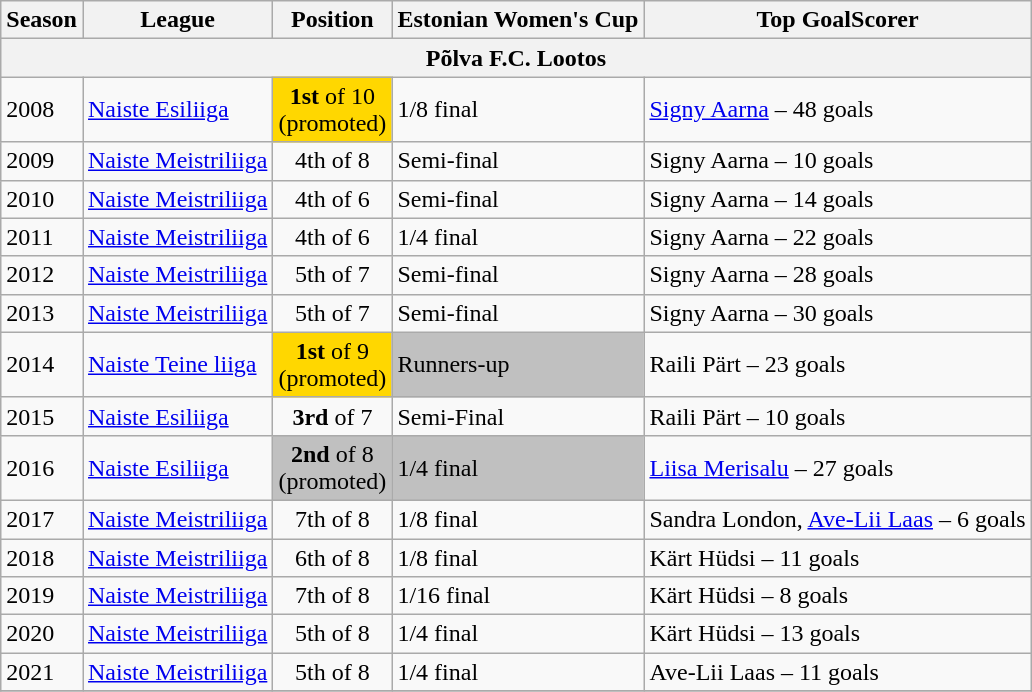<table class="wikitable">
<tr>
<th>Season</th>
<th>League</th>
<th>Position</th>
<th>Estonian Women's Cup</th>
<th>Top GoalScorer</th>
</tr>
<tr>
<th colspan="6">Põlva F.C. Lootos</th>
</tr>
<tr>
<td>2008</td>
<td><a href='#'>Naiste Esiliiga</a></td>
<td style="background:gold; text-align:center;"><strong>1st</strong> of 10<br>(promoted)</td>
<td>1/8 final</td>
<td><a href='#'>Signy Aarna</a> – 48 goals</td>
</tr>
<tr>
<td>2009</td>
<td><a href='#'>Naiste Meistriliiga</a></td>
<td style="text-align:center;">4th of 8</td>
<td>Semi-final</td>
<td>Signy Aarna – 10 goals</td>
</tr>
<tr>
<td>2010</td>
<td><a href='#'>Naiste Meistriliiga</a></td>
<td style="text-align:center;">4th of 6</td>
<td>Semi-final</td>
<td>Signy Aarna – 14 goals</td>
</tr>
<tr>
<td>2011</td>
<td><a href='#'>Naiste Meistriliiga</a></td>
<td style="text-align:center;">4th of 6</td>
<td>1/4 final</td>
<td>Signy Aarna – 22 goals</td>
</tr>
<tr>
<td>2012</td>
<td><a href='#'>Naiste Meistriliiga</a></td>
<td style="text-align:center;">5th of 7</td>
<td>Semi-final</td>
<td>Signy Aarna – 28 goals</td>
</tr>
<tr>
<td>2013</td>
<td><a href='#'>Naiste Meistriliiga</a></td>
<td style="text-align:center;">5th of 7</td>
<td>Semi-final</td>
<td>Signy Aarna – 30 goals</td>
</tr>
<tr>
<td>2014</td>
<td><a href='#'>Naiste Teine liiga</a></td>
<td style="background:gold; text-align:center;"><strong>1st</strong> of 9<br>(promoted)</td>
<td style="background:silver;">Runners-up</td>
<td>Raili Pärt – 23 goals</td>
</tr>
<tr>
<td>2015</td>
<td><a href='#'>Naiste Esiliiga</a></td>
<td style="background:bronze; text-align:center;"><strong>3rd</strong> of 7<br></td>
<td>Semi-Final</td>
<td>Raili Pärt – 10 goals</td>
</tr>
<tr>
<td>2016</td>
<td><a href='#'>Naiste Esiliiga</a></td>
<td style="background:silver; text-align:center;"><strong>2nd</strong> of 8<br>(promoted)</td>
<td style="background:silver;">1/4 final</td>
<td><a href='#'>Liisa Merisalu</a> – 27 goals</td>
</tr>
<tr>
<td>2017</td>
<td><a href='#'>Naiste Meistriliiga</a></td>
<td style="text-align:center;">7th of 8</td>
<td>1/8 final</td>
<td>Sandra London, <a href='#'>Ave-Lii Laas</a> – 6 goals</td>
</tr>
<tr>
<td>2018</td>
<td><a href='#'>Naiste Meistriliiga</a></td>
<td style="text-align:center;">6th of 8</td>
<td>1/8 final</td>
<td>Kärt Hüdsi – 11 goals</td>
</tr>
<tr>
<td>2019</td>
<td><a href='#'>Naiste Meistriliiga</a></td>
<td style="text-align:center;">7th of 8</td>
<td>1/16 final</td>
<td>Kärt Hüdsi – 8 goals</td>
</tr>
<tr>
<td>2020</td>
<td><a href='#'>Naiste Meistriliiga</a></td>
<td style="text-align:center;">5th of 8</td>
<td>1/4 final</td>
<td>Kärt Hüdsi – 13 goals</td>
</tr>
<tr>
<td>2021</td>
<td><a href='#'>Naiste Meistriliiga</a></td>
<td style="text-align:center;">5th of 8</td>
<td>1/4 final</td>
<td>Ave-Lii Laas – 11 goals</td>
</tr>
<tr>
</tr>
</table>
